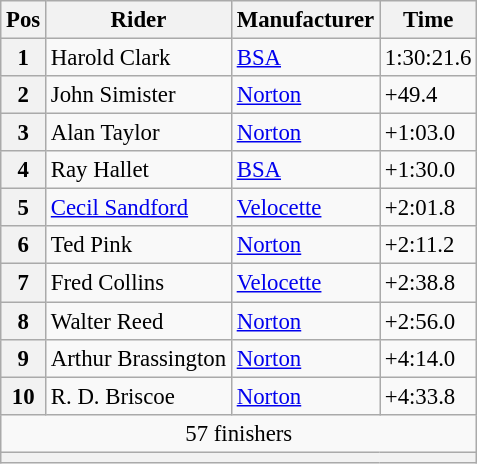<table class="wikitable" style="font-size: 95%;">
<tr>
<th>Pos</th>
<th>Rider</th>
<th>Manufacturer</th>
<th>Time</th>
</tr>
<tr>
<th>1</th>
<td>Harold Clark</td>
<td><a href='#'>BSA</a></td>
<td>1:30:21.6</td>
</tr>
<tr>
<th>2</th>
<td>John Simister</td>
<td><a href='#'>Norton</a></td>
<td>+49.4</td>
</tr>
<tr>
<th>3</th>
<td>Alan Taylor</td>
<td><a href='#'>Norton</a></td>
<td>+1:03.0</td>
</tr>
<tr>
<th>4</th>
<td>Ray Hallet</td>
<td><a href='#'>BSA</a></td>
<td>+1:30.0</td>
</tr>
<tr>
<th>5</th>
<td><a href='#'>Cecil Sandford</a></td>
<td><a href='#'>Velocette</a></td>
<td>+2:01.8</td>
</tr>
<tr>
<th>6</th>
<td>Ted Pink</td>
<td><a href='#'>Norton</a></td>
<td>+2:11.2</td>
</tr>
<tr>
<th>7</th>
<td>Fred Collins</td>
<td><a href='#'>Velocette</a></td>
<td>+2:38.8</td>
</tr>
<tr>
<th>8</th>
<td>Walter Reed</td>
<td><a href='#'>Norton</a></td>
<td>+2:56.0</td>
</tr>
<tr>
<th>9</th>
<td>Arthur Brassington</td>
<td><a href='#'>Norton</a></td>
<td>+4:14.0</td>
</tr>
<tr>
<th>10</th>
<td>R. D. Briscoe</td>
<td><a href='#'>Norton</a></td>
<td>+4:33.8</td>
</tr>
<tr>
<td colspan=4 align=center>57 finishers</td>
</tr>
<tr>
<th colspan=4></th>
</tr>
</table>
